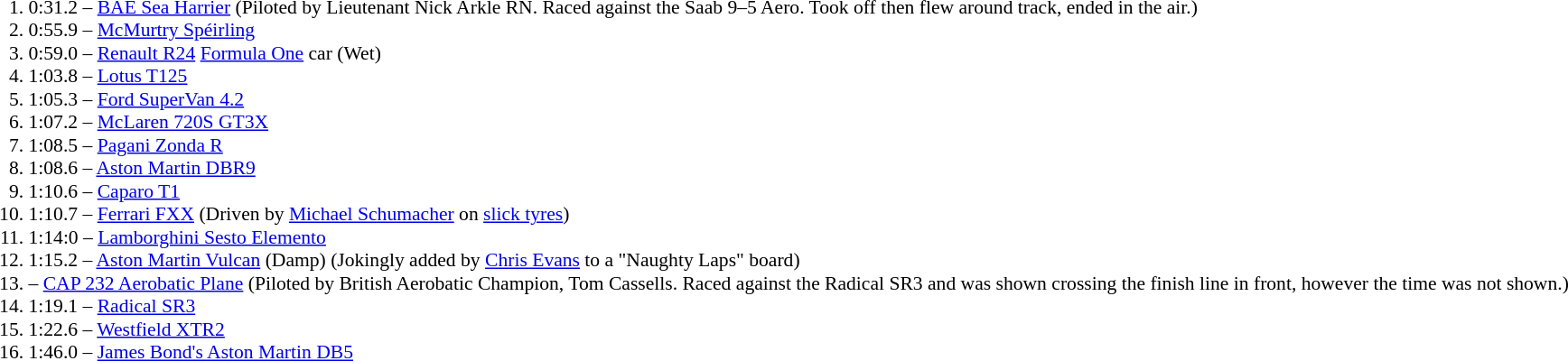<table style="font-size: 90%;">
<tr style="vertical-align:top;">
<td><br><ol><li>0:31.2 – <a href='#'>BAE Sea Harrier</a> (Piloted by Lieutenant Nick Arkle RN. Raced against the Saab 9–5 Aero. Took off then flew around track, ended in the air.)</li><li>0:55.9 – <a href='#'>McMurtry Spéirling</a></li><li>0:59.0 – <a href='#'>Renault R24</a> <a href='#'>Formula One</a> car (Wet)</li><li>1:03.8 – <a href='#'>Lotus T125</a></li><li>1:05.3 – <a href='#'>Ford SuperVan 4.2</a></li><li>1:07.2 – <a href='#'>McLaren 720S GT3X</a></li><li>1:08.5 – <a href='#'>Pagani Zonda R</a></li><li>1:08.6 – <a href='#'>Aston Martin DBR9</a></li><li>1:10.6 – <a href='#'>Caparo T1</a></li><li>1:10.7 – <a href='#'>Ferrari FXX</a> (Driven by <a href='#'>Michael Schumacher</a> on <a href='#'>slick tyres</a>)</li><li>1:14:0 – <a href='#'>Lamborghini Sesto Elemento</a></li><li>1:15.2 – <a href='#'>Aston Martin Vulcan</a> (Damp) (Jokingly added by <a href='#'>Chris Evans</a> to a "Naughty Laps" board)</li><li>– <a href='#'>CAP 232 Aerobatic Plane</a> (Piloted by British Aerobatic Champion, Tom Cassells. Raced against the Radical SR3 and was shown crossing the finish line in front, however the time was not shown.)</li><li>1:19.1 – <a href='#'>Radical SR3</a></li><li>1:22.6 – <a href='#'>Westfield XTR2</a></li><li>1:46.0 – <a href='#'>James Bond's Aston Martin DB5</a></li></ol></td>
</tr>
</table>
